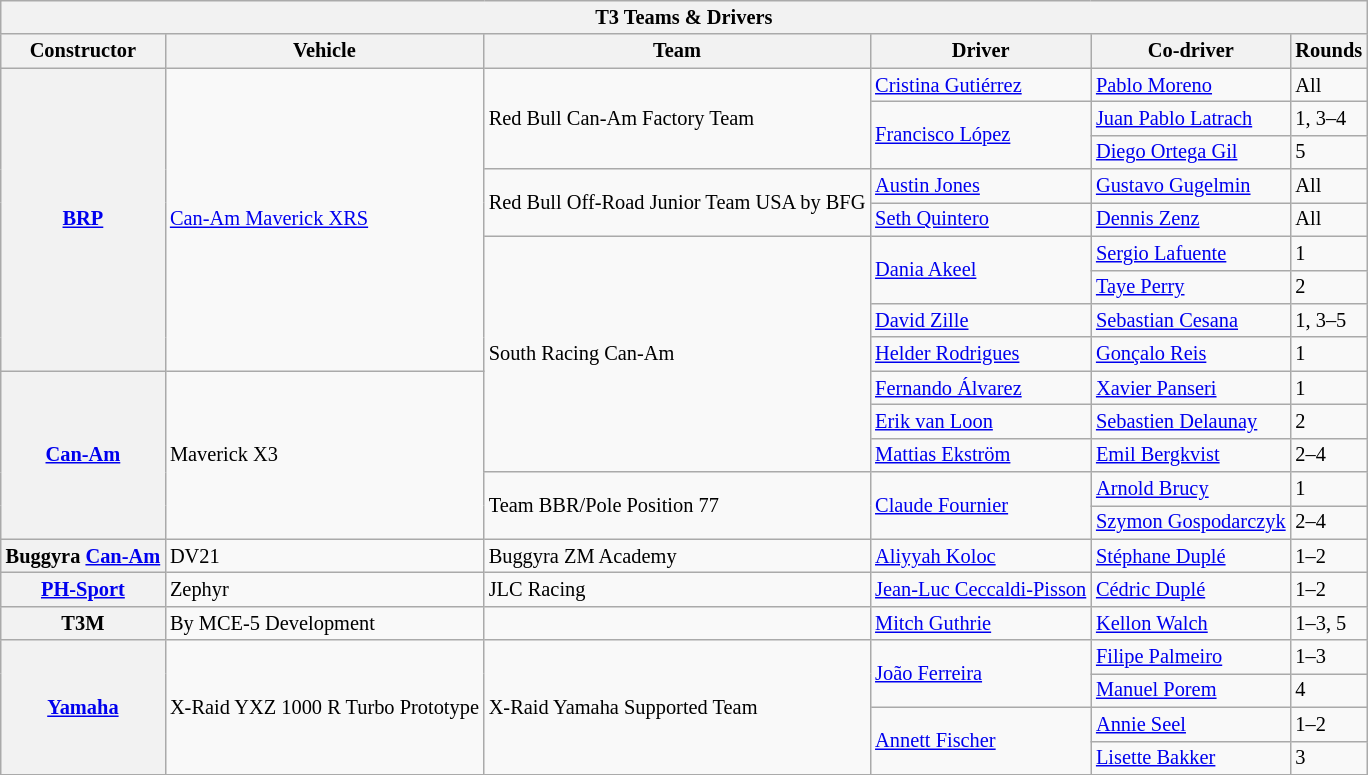<table class="wikitable" style="font-size: 85%;">
<tr>
<th colspan=6><strong>T3 Teams & Drivers</strong></th>
</tr>
<tr>
<th>Constructor</th>
<th>Vehicle</th>
<th>Team</th>
<th>Driver</th>
<th>Co-driver</th>
<th>Rounds</th>
</tr>
<tr>
<th rowspan=9><a href='#'>BRP</a></th>
<td rowspan=9><a href='#'>Can-Am Maverick XRS</a></td>
<td rowspan=3> Red Bull Can-Am Factory Team</td>
<td> <a href='#'>Cristina Gutiérrez</a></td>
<td> <a href='#'>Pablo Moreno</a></td>
<td>All</td>
</tr>
<tr>
<td rowspan=2> <a href='#'>Francisco López</a></td>
<td> <a href='#'>Juan Pablo Latrach</a></td>
<td>1, 3–4</td>
</tr>
<tr>
<td> <a href='#'>Diego Ortega Gil</a></td>
<td>5</td>
</tr>
<tr>
<td rowspan=2> Red Bull Off-Road Junior Team USA by BFG</td>
<td> <a href='#'>Austin Jones</a></td>
<td> <a href='#'>Gustavo Gugelmin</a></td>
<td>All</td>
</tr>
<tr>
<td> <a href='#'>Seth Quintero</a></td>
<td> <a href='#'>Dennis Zenz</a></td>
<td>All</td>
</tr>
<tr>
<td rowspan=7> South Racing Can-Am</td>
<td rowspan=2> <a href='#'>Dania Akeel</a></td>
<td> <a href='#'>Sergio Lafuente</a></td>
<td>1</td>
</tr>
<tr>
<td> <a href='#'>Taye Perry</a></td>
<td>2</td>
</tr>
<tr>
<td> <a href='#'>David Zille</a></td>
<td> <a href='#'>Sebastian Cesana</a></td>
<td>1, 3–5</td>
</tr>
<tr>
<td> <a href='#'>Helder Rodrigues</a></td>
<td> <a href='#'>Gonçalo Reis</a></td>
<td>1</td>
</tr>
<tr>
<th rowspan=5><a href='#'>Can-Am</a></th>
<td rowspan=5>Maverick X3</td>
<td> <a href='#'>Fernando Álvarez</a></td>
<td> <a href='#'>Xavier Panseri</a></td>
<td>1</td>
</tr>
<tr>
<td> <a href='#'>Erik van Loon</a></td>
<td> <a href='#'>Sebastien Delaunay</a></td>
<td>2</td>
</tr>
<tr>
<td> <a href='#'>Mattias Ekström</a></td>
<td> <a href='#'>Emil Bergkvist</a></td>
<td>2–4</td>
</tr>
<tr>
<td rowspan=2> Team BBR/Pole Position 77</td>
<td rowspan=2> <a href='#'>Claude Fournier</a></td>
<td> <a href='#'>Arnold Brucy</a></td>
<td>1</td>
</tr>
<tr>
<td> <a href='#'>Szymon Gospodarczyk</a></td>
<td>2–4</td>
</tr>
<tr>
<th>Buggyra <a href='#'>Can-Am</a></th>
<td>DV21</td>
<td> Buggyra ZM Academy</td>
<td> <a href='#'>Aliyyah Koloc</a></td>
<td> <a href='#'>Stéphane Duplé</a></td>
<td>1–2</td>
</tr>
<tr>
<th><a href='#'>PH-Sport</a></th>
<td>Zephyr</td>
<td> JLC Racing</td>
<td> <a href='#'>Jean-Luc Ceccaldi-Pisson</a></td>
<td> <a href='#'>Cédric Duplé</a></td>
<td>1–2</td>
</tr>
<tr>
<th>T3M</th>
<td>By MCE-5 Development</td>
<td></td>
<td> <a href='#'>Mitch Guthrie</a></td>
<td> <a href='#'>Kellon Walch</a></td>
<td>1–3, 5</td>
</tr>
<tr>
<th rowspan=4><a href='#'>Yamaha</a></th>
<td rowspan=4>X-Raid YXZ 1000 R Turbo Prototype</td>
<td rowspan=4> X-Raid Yamaha Supported Team</td>
<td rowspan=2> <a href='#'>João Ferreira</a></td>
<td> <a href='#'>Filipe Palmeiro</a></td>
<td>1–3</td>
</tr>
<tr>
<td> <a href='#'>Manuel Porem</a></td>
<td>4</td>
</tr>
<tr>
<td rowspan=2> <a href='#'>Annett Fischer</a></td>
<td> <a href='#'>Annie Seel</a></td>
<td>1–2</td>
</tr>
<tr>
<td> <a href='#'>Lisette Bakker</a></td>
<td>3</td>
</tr>
<tr>
</tr>
</table>
